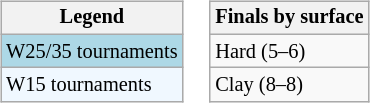<table>
<tr valign=top>
<td><br><table class="wikitable" style="font-size:85%">
<tr>
<th>Legend</th>
</tr>
<tr style="background:lightblue;">
<td>W25/35 tournaments</td>
</tr>
<tr style="background:#f0f8ff;">
<td>W15 tournaments</td>
</tr>
</table>
</td>
<td><br><table class="wikitable" style="font-size:85%">
<tr>
<th>Finals by surface</th>
</tr>
<tr>
<td>Hard (5–6)</td>
</tr>
<tr>
<td>Clay (8–8)</td>
</tr>
</table>
</td>
</tr>
</table>
